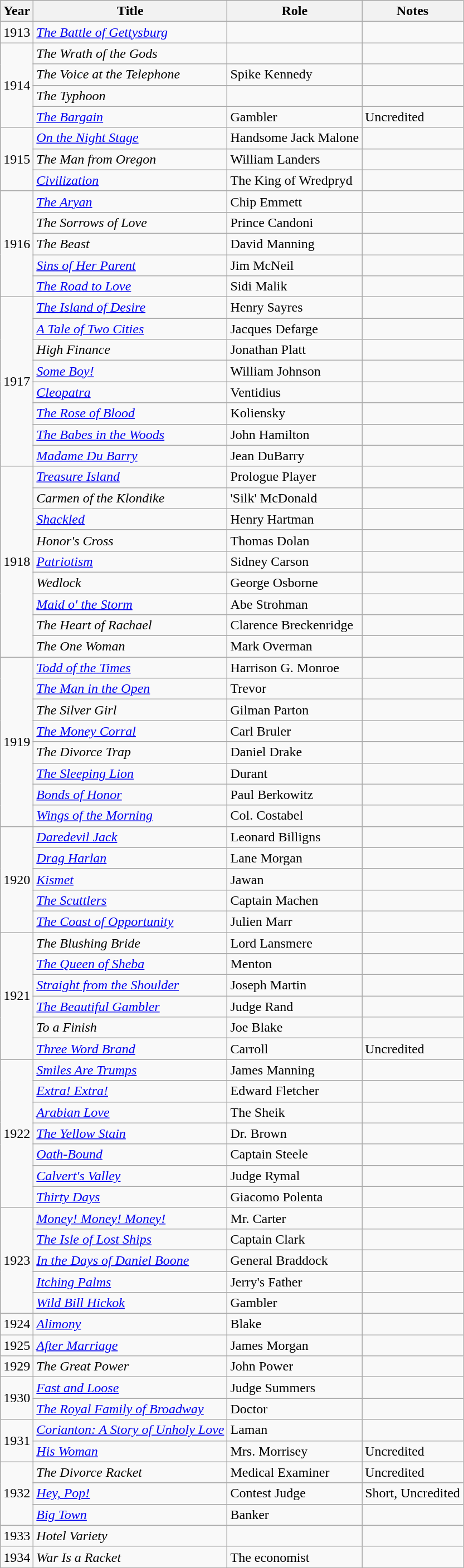<table class="wikitable">
<tr>
<th>Year</th>
<th>Title</th>
<th>Role</th>
<th>Notes</th>
</tr>
<tr>
<td>1913</td>
<td><em><a href='#'>The Battle of Gettysburg</a></em></td>
<td></td>
<td></td>
</tr>
<tr>
<td rowspan=4>1914</td>
<td><em>The Wrath of the Gods</em></td>
<td></td>
<td></td>
</tr>
<tr>
<td><em>The Voice at the Telephone</em></td>
<td>Spike Kennedy</td>
<td></td>
</tr>
<tr>
<td><em>The Typhoon</em></td>
<td></td>
<td></td>
</tr>
<tr>
<td><em><a href='#'>The Bargain</a></em></td>
<td>Gambler</td>
<td>Uncredited</td>
</tr>
<tr>
<td rowspan=3>1915</td>
<td><em><a href='#'>On the Night Stage</a></em></td>
<td>Handsome Jack Malone</td>
<td></td>
</tr>
<tr>
<td><em>The Man from Oregon</em></td>
<td>William Landers</td>
<td></td>
</tr>
<tr>
<td><em><a href='#'>Civilization</a></em></td>
<td>The King of Wredpryd</td>
<td></td>
</tr>
<tr>
<td rowspan=5>1916</td>
<td><em><a href='#'>The Aryan</a></em></td>
<td>Chip Emmett</td>
<td></td>
</tr>
<tr>
<td><em>The Sorrows of Love</em></td>
<td>Prince Candoni</td>
<td></td>
</tr>
<tr>
<td><em>The Beast</em></td>
<td>David Manning</td>
<td></td>
</tr>
<tr>
<td><em><a href='#'>Sins of Her Parent</a></em></td>
<td>Jim McNeil</td>
<td></td>
</tr>
<tr>
<td><em><a href='#'>The Road to Love</a></em></td>
<td>Sidi Malik</td>
<td></td>
</tr>
<tr>
<td rowspan=8>1917</td>
<td><em><a href='#'>The Island of Desire</a></em></td>
<td>Henry Sayres</td>
<td></td>
</tr>
<tr>
<td><em><a href='#'>A Tale of Two Cities</a></em></td>
<td>Jacques Defarge</td>
<td></td>
</tr>
<tr>
<td><em>High Finance</em></td>
<td>Jonathan Platt</td>
<td></td>
</tr>
<tr>
<td><em><a href='#'>Some Boy!</a></em></td>
<td>William Johnson</td>
<td></td>
</tr>
<tr>
<td><em><a href='#'>Cleopatra</a></em></td>
<td>Ventidius</td>
<td></td>
</tr>
<tr>
<td><em><a href='#'>The Rose of Blood</a></em></td>
<td>Koliensky</td>
<td></td>
</tr>
<tr>
<td><em><a href='#'>The Babes in the Woods</a></em></td>
<td>John Hamilton</td>
<td></td>
</tr>
<tr>
<td><em><a href='#'>Madame Du Barry</a></em></td>
<td>Jean DuBarry</td>
<td></td>
</tr>
<tr>
<td rowspan=9>1918</td>
<td><em><a href='#'>Treasure Island</a></em></td>
<td>Prologue Player</td>
<td></td>
</tr>
<tr>
<td><em>Carmen of the Klondike</em></td>
<td>'Silk' McDonald</td>
<td></td>
</tr>
<tr>
<td><em><a href='#'>Shackled</a></em></td>
<td>Henry Hartman</td>
<td></td>
</tr>
<tr>
<td><em>Honor's Cross</em></td>
<td>Thomas Dolan</td>
<td></td>
</tr>
<tr>
<td><em><a href='#'>Patriotism</a></em></td>
<td>Sidney Carson</td>
<td></td>
</tr>
<tr>
<td><em>Wedlock</em></td>
<td>George Osborne</td>
<td></td>
</tr>
<tr>
<td><em><a href='#'>Maid o' the Storm</a></em></td>
<td>Abe Strohman</td>
<td></td>
</tr>
<tr>
<td><em>The Heart of Rachael</em></td>
<td>Clarence Breckenridge</td>
<td></td>
</tr>
<tr>
<td><em>The One Woman</em></td>
<td>Mark Overman</td>
<td></td>
</tr>
<tr>
<td rowspan=8>1919</td>
<td><em><a href='#'>Todd of the Times</a></em></td>
<td>Harrison G. Monroe</td>
<td></td>
</tr>
<tr>
<td><em><a href='#'>The Man in the Open</a></em></td>
<td>Trevor</td>
<td></td>
</tr>
<tr>
<td><em>The Silver Girl</em></td>
<td>Gilman Parton</td>
<td></td>
</tr>
<tr>
<td><em><a href='#'>The Money Corral</a></em></td>
<td>Carl Bruler</td>
<td></td>
</tr>
<tr>
<td><em>The Divorce Trap</em></td>
<td>Daniel Drake</td>
<td></td>
</tr>
<tr>
<td><em><a href='#'>The Sleeping Lion</a></em></td>
<td>Durant</td>
<td></td>
</tr>
<tr>
<td><em><a href='#'>Bonds of Honor</a></em></td>
<td>Paul Berkowitz</td>
<td></td>
</tr>
<tr>
<td><em><a href='#'>Wings of the Morning</a></em></td>
<td>Col. Costabel</td>
<td></td>
</tr>
<tr>
<td rowspan=5>1920</td>
<td><em><a href='#'>Daredevil Jack</a></em></td>
<td>Leonard Billigns</td>
<td></td>
</tr>
<tr>
<td><em><a href='#'>Drag Harlan</a></em></td>
<td>Lane Morgan</td>
<td></td>
</tr>
<tr>
<td><em><a href='#'>Kismet</a></em></td>
<td>Jawan</td>
<td></td>
</tr>
<tr>
<td><em><a href='#'>The Scuttlers</a></em></td>
<td>Captain Machen</td>
<td></td>
</tr>
<tr>
<td><em><a href='#'>The Coast of Opportunity</a></em></td>
<td>Julien Marr</td>
<td></td>
</tr>
<tr>
<td rowspan=6>1921</td>
<td><em>The Blushing Bride</em></td>
<td>Lord Lansmere</td>
<td></td>
</tr>
<tr>
<td><em><a href='#'>The Queen of Sheba</a></em></td>
<td>Menton</td>
<td></td>
</tr>
<tr>
<td><em><a href='#'>Straight from the Shoulder</a></em></td>
<td>Joseph Martin</td>
<td></td>
</tr>
<tr>
<td><em><a href='#'>The Beautiful Gambler</a></em></td>
<td>Judge Rand</td>
<td></td>
</tr>
<tr>
<td><em>To a Finish</em></td>
<td>Joe Blake</td>
<td></td>
</tr>
<tr>
<td><em><a href='#'>Three Word Brand</a></em></td>
<td>Carroll</td>
<td>Uncredited</td>
</tr>
<tr>
<td rowspan=7>1922</td>
<td><em><a href='#'>Smiles Are Trumps</a></em></td>
<td>James Manning</td>
<td></td>
</tr>
<tr>
<td><em><a href='#'>Extra! Extra!</a></em></td>
<td>Edward Fletcher</td>
<td></td>
</tr>
<tr>
<td><em><a href='#'>Arabian Love</a></em></td>
<td>The Sheik</td>
<td></td>
</tr>
<tr>
<td><em><a href='#'>The Yellow Stain</a></em></td>
<td>Dr. Brown</td>
<td></td>
</tr>
<tr>
<td><em><a href='#'>Oath-Bound</a></em></td>
<td>Captain Steele</td>
<td></td>
</tr>
<tr>
<td><em><a href='#'>Calvert's Valley</a></em></td>
<td>Judge Rymal</td>
<td></td>
</tr>
<tr>
<td><em><a href='#'>Thirty Days</a></em></td>
<td>Giacomo Polenta</td>
<td></td>
</tr>
<tr>
<td rowspan=5>1923</td>
<td><em><a href='#'>Money! Money! Money!</a></em></td>
<td>Mr. Carter</td>
<td></td>
</tr>
<tr>
<td><em><a href='#'>The Isle of Lost Ships</a></em></td>
<td>Captain Clark</td>
<td></td>
</tr>
<tr>
<td><em><a href='#'>In the Days of Daniel Boone</a></em></td>
<td>General Braddock</td>
<td></td>
</tr>
<tr>
<td><em><a href='#'>Itching Palms</a></em></td>
<td>Jerry's Father</td>
<td></td>
</tr>
<tr>
<td><em><a href='#'>Wild Bill Hickok</a></em></td>
<td>Gambler</td>
<td></td>
</tr>
<tr>
<td>1924</td>
<td><em><a href='#'>Alimony</a></em></td>
<td>Blake</td>
<td></td>
</tr>
<tr>
<td>1925</td>
<td><em><a href='#'>After Marriage</a></em></td>
<td>James Morgan</td>
<td></td>
</tr>
<tr>
<td>1929</td>
<td><em>The Great Power</em></td>
<td>John Power</td>
<td></td>
</tr>
<tr>
<td rowspan=2>1930</td>
<td><em><a href='#'>Fast and Loose</a></em></td>
<td>Judge Summers</td>
<td></td>
</tr>
<tr>
<td><em><a href='#'>The Royal Family of Broadway</a></em></td>
<td>Doctor</td>
<td></td>
</tr>
<tr>
<td rowspan=2>1931</td>
<td><em><a href='#'>Corianton: A Story of Unholy Love</a></em></td>
<td>Laman</td>
<td></td>
</tr>
<tr>
<td><em><a href='#'>His Woman</a></em></td>
<td>Mrs. Morrisey</td>
<td>Uncredited</td>
</tr>
<tr>
<td rowspan=3>1932</td>
<td><em>The Divorce Racket</em></td>
<td>Medical Examiner</td>
<td>Uncredited</td>
</tr>
<tr>
<td><em><a href='#'>Hey, Pop!</a></em></td>
<td>Contest Judge</td>
<td>Short, Uncredited</td>
</tr>
<tr>
<td><em><a href='#'>Big Town</a></em></td>
<td>Banker</td>
<td></td>
</tr>
<tr>
<td>1933</td>
<td><em>Hotel Variety</em></td>
<td></td>
<td></td>
</tr>
<tr>
<td>1934</td>
<td><em>War Is a Racket</em></td>
<td>The economist</td>
<td></td>
</tr>
</table>
